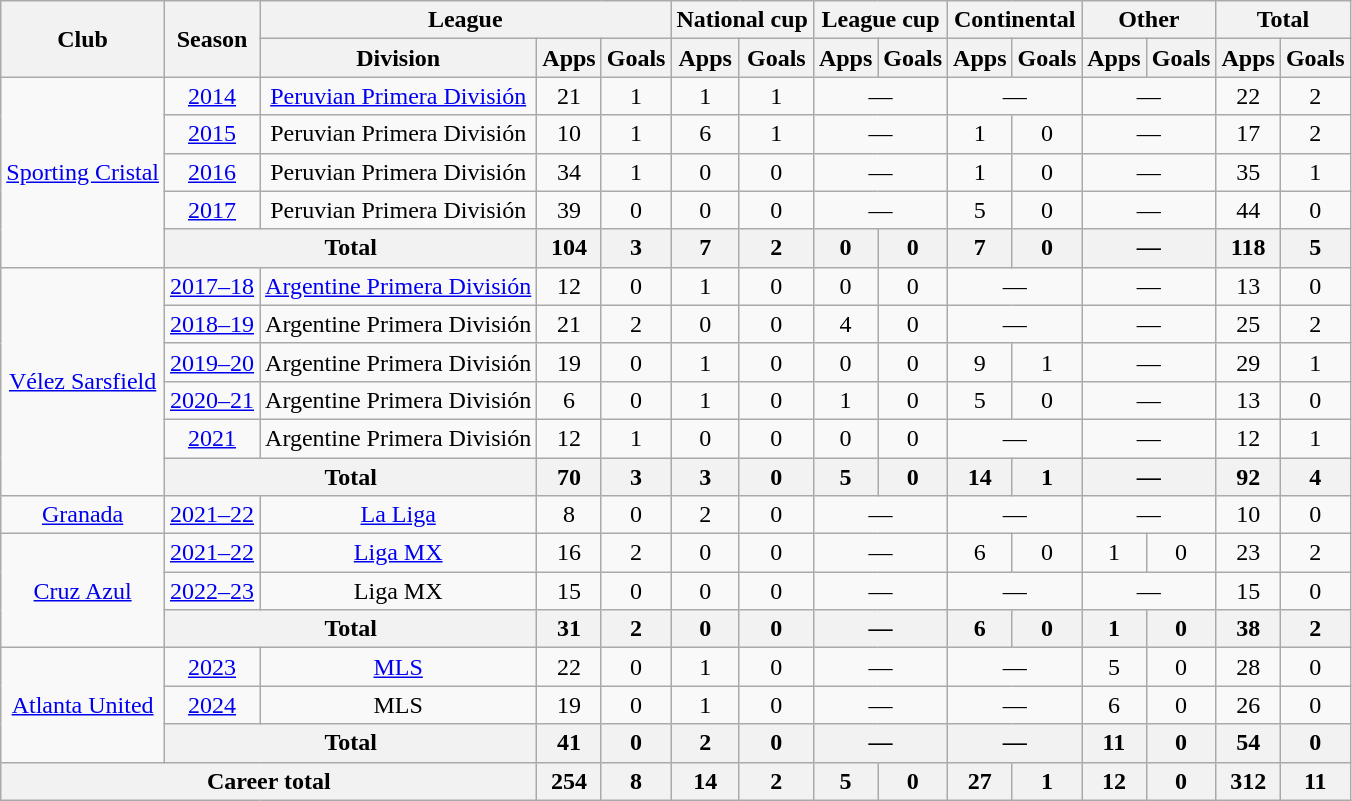<table class="wikitable" style="text-align:center">
<tr>
<th rowspan="2">Club</th>
<th rowspan="2">Season</th>
<th colspan="3">League</th>
<th colspan="2">National cup</th>
<th colspan="2">League cup</th>
<th colspan="2">Continental</th>
<th colspan="2">Other</th>
<th colspan="2">Total</th>
</tr>
<tr>
<th>Division</th>
<th>Apps</th>
<th>Goals</th>
<th>Apps</th>
<th>Goals</th>
<th>Apps</th>
<th>Goals</th>
<th>Apps</th>
<th>Goals</th>
<th>Apps</th>
<th>Goals</th>
<th>Apps</th>
<th>Goals</th>
</tr>
<tr>
<td rowspan="5"><a href='#'>Sporting Cristal</a></td>
<td><a href='#'>2014</a></td>
<td><a href='#'>Peruvian Primera División</a></td>
<td>21</td>
<td>1</td>
<td>1</td>
<td>1</td>
<td colspan="2">—</td>
<td colspan="2">—</td>
<td colspan="2">—</td>
<td>22</td>
<td>2</td>
</tr>
<tr>
<td><a href='#'>2015</a></td>
<td>Peruvian Primera División</td>
<td>10</td>
<td>1</td>
<td>6</td>
<td>1</td>
<td colspan="2">—</td>
<td>1</td>
<td>0</td>
<td colspan="2">—</td>
<td>17</td>
<td>2</td>
</tr>
<tr>
<td><a href='#'>2016</a></td>
<td>Peruvian Primera División</td>
<td>34</td>
<td>1</td>
<td>0</td>
<td>0</td>
<td colspan="2">—</td>
<td>1</td>
<td>0</td>
<td colspan="2">—</td>
<td>35</td>
<td>1</td>
</tr>
<tr>
<td><a href='#'>2017</a></td>
<td>Peruvian Primera División</td>
<td>39</td>
<td>0</td>
<td>0</td>
<td>0</td>
<td colspan="2">—</td>
<td>5</td>
<td>0</td>
<td colspan="2">—</td>
<td>44</td>
<td>0</td>
</tr>
<tr>
<th colspan="2">Total</th>
<th>104</th>
<th>3</th>
<th>7</th>
<th>2</th>
<th>0</th>
<th>0</th>
<th>7</th>
<th>0</th>
<th colspan="2">—</th>
<th>118</th>
<th>5</th>
</tr>
<tr>
<td rowspan="6"><a href='#'>Vélez Sarsfield</a></td>
<td><a href='#'>2017–18</a></td>
<td><a href='#'>Argentine Primera División</a></td>
<td>12</td>
<td>0</td>
<td>1</td>
<td>0</td>
<td>0</td>
<td>0</td>
<td colspan="2">—</td>
<td colspan="2">—</td>
<td>13</td>
<td>0</td>
</tr>
<tr>
<td><a href='#'>2018–19</a></td>
<td>Argentine Primera División</td>
<td>21</td>
<td>2</td>
<td>0</td>
<td>0</td>
<td>4</td>
<td>0</td>
<td colspan="2">—</td>
<td colspan="2">—</td>
<td>25</td>
<td>2</td>
</tr>
<tr>
<td><a href='#'>2019–20</a></td>
<td>Argentine Primera División</td>
<td>19</td>
<td>0</td>
<td>1</td>
<td>0</td>
<td>0</td>
<td>0</td>
<td>9</td>
<td>1</td>
<td colspan="2">—</td>
<td>29</td>
<td>1</td>
</tr>
<tr>
<td><a href='#'>2020–21</a></td>
<td>Argentine Primera División</td>
<td>6</td>
<td>0</td>
<td>1</td>
<td>0</td>
<td>1</td>
<td>0</td>
<td>5</td>
<td>0</td>
<td colspan="2">—</td>
<td>13</td>
<td>0</td>
</tr>
<tr>
<td><a href='#'>2021</a></td>
<td>Argentine Primera División</td>
<td>12</td>
<td>1</td>
<td>0</td>
<td>0</td>
<td>0</td>
<td>0</td>
<td colspan="2">—</td>
<td colspan="2">—</td>
<td>12</td>
<td>1</td>
</tr>
<tr>
<th colspan="2">Total</th>
<th>70</th>
<th>3</th>
<th>3</th>
<th>0</th>
<th>5</th>
<th>0</th>
<th>14</th>
<th>1</th>
<th colspan="2">—</th>
<th>92</th>
<th>4</th>
</tr>
<tr>
<td><a href='#'>Granada</a></td>
<td><a href='#'>2021–22</a></td>
<td><a href='#'>La Liga</a></td>
<td>8</td>
<td>0</td>
<td>2</td>
<td>0</td>
<td colspan="2">—</td>
<td colspan="2">—</td>
<td colspan="2">—</td>
<td>10</td>
<td>0</td>
</tr>
<tr>
<td rowspan="3"><a href='#'>Cruz Azul</a></td>
<td><a href='#'>2021–22</a></td>
<td><a href='#'>Liga MX</a></td>
<td>16</td>
<td>2</td>
<td>0</td>
<td>0</td>
<td colspan="2">—</td>
<td>6</td>
<td>0</td>
<td>1</td>
<td>0</td>
<td>23</td>
<td>2</td>
</tr>
<tr>
<td><a href='#'>2022–23</a></td>
<td>Liga MX</td>
<td>15</td>
<td>0</td>
<td>0</td>
<td>0</td>
<td colspan="2">—</td>
<td colspan="2">—</td>
<td colspan="2">—</td>
<td>15</td>
<td>0</td>
</tr>
<tr>
<th colspan="2">Total</th>
<th>31</th>
<th>2</th>
<th>0</th>
<th>0</th>
<th colspan="2">—</th>
<th>6</th>
<th>0</th>
<th>1</th>
<th>0</th>
<th>38</th>
<th>2</th>
</tr>
<tr>
<td rowspan="3"><a href='#'>Atlanta United</a></td>
<td><a href='#'>2023</a></td>
<td><a href='#'>MLS</a></td>
<td>22</td>
<td>0</td>
<td>1</td>
<td>0</td>
<td colspan="2">—</td>
<td colspan="2">—</td>
<td>5</td>
<td>0</td>
<td>28</td>
<td>0</td>
</tr>
<tr>
<td><a href='#'>2024</a></td>
<td>MLS</td>
<td>19</td>
<td>0</td>
<td>1</td>
<td>0</td>
<td colspan="2">—</td>
<td colspan="2">—</td>
<td>6</td>
<td>0</td>
<td>26</td>
<td>0</td>
</tr>
<tr>
<th colspan="2">Total</th>
<th>41</th>
<th>0</th>
<th>2</th>
<th>0</th>
<th colspan="2">—</th>
<th colspan="2">—</th>
<th>11</th>
<th>0</th>
<th>54</th>
<th>0</th>
</tr>
<tr>
<th colspan="3">Career total</th>
<th>254</th>
<th>8</th>
<th>14</th>
<th>2</th>
<th>5</th>
<th>0</th>
<th>27</th>
<th>1</th>
<th>12</th>
<th>0</th>
<th>312</th>
<th>11</th>
</tr>
</table>
